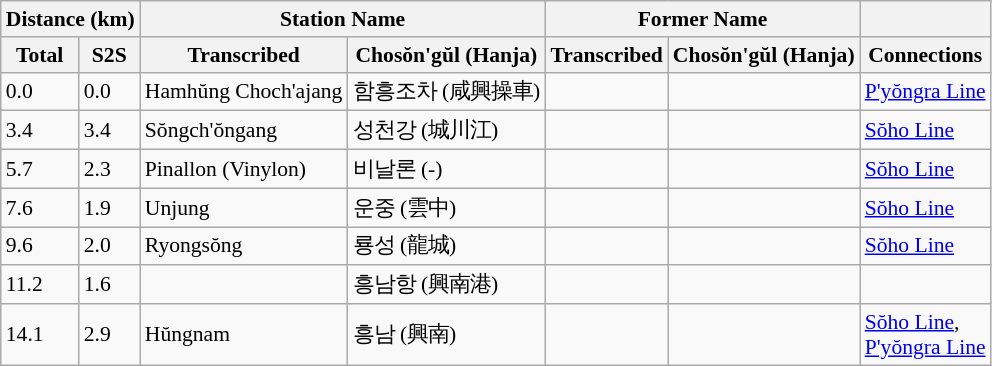<table class="wikitable" style="font-size:90%;">
<tr>
<th colspan="2">Distance (km)</th>
<th colspan="2">Station Name</th>
<th colspan="2">Former Name</th>
<th></th>
</tr>
<tr>
<th>Total</th>
<th>S2S</th>
<th>Transcribed</th>
<th>Chosŏn'gŭl (Hanja)</th>
<th>Transcribed</th>
<th>Chosŏn'gŭl (Hanja)</th>
<th>Connections</th>
</tr>
<tr>
<td>0.0</td>
<td>0.0</td>
<td>Hamhŭng Choch'ajang</td>
<td>함흥조차 (咸興操車)</td>
<td></td>
<td></td>
<td><a href='#'>P'yŏngra Line</a></td>
</tr>
<tr>
<td>3.4</td>
<td>3.4</td>
<td>Sŏngch'ŏngang</td>
<td>성천강 (城川江)</td>
<td></td>
<td></td>
<td><a href='#'>Sŏho Line</a></td>
</tr>
<tr>
<td>5.7</td>
<td>2.3</td>
<td>Pinallon (Vinylon)</td>
<td>비날론 (-)</td>
<td></td>
<td></td>
<td><a href='#'>Sŏho Line</a></td>
</tr>
<tr>
<td>7.6</td>
<td>1.9</td>
<td>Unjung</td>
<td>운중 (雲中)</td>
<td></td>
<td></td>
<td><a href='#'>Sŏho Line</a></td>
</tr>
<tr>
<td>9.6</td>
<td>2.0</td>
<td>Ryongsŏng</td>
<td>룡성 (龍城)</td>
<td></td>
<td></td>
<td><a href='#'>Sŏho Line</a></td>
</tr>
<tr>
<td>11.2</td>
<td>1.6</td>
<td></td>
<td>흥남항 (興南港)</td>
<td></td>
<td></td>
<td></td>
</tr>
<tr>
<td>14.1</td>
<td>2.9</td>
<td>Hŭngnam</td>
<td>흥남 (興南)</td>
<td></td>
<td></td>
<td><a href='#'>Sŏho Line</a>,<br><a href='#'>P'yŏngra Line</a></td>
</tr>
</table>
